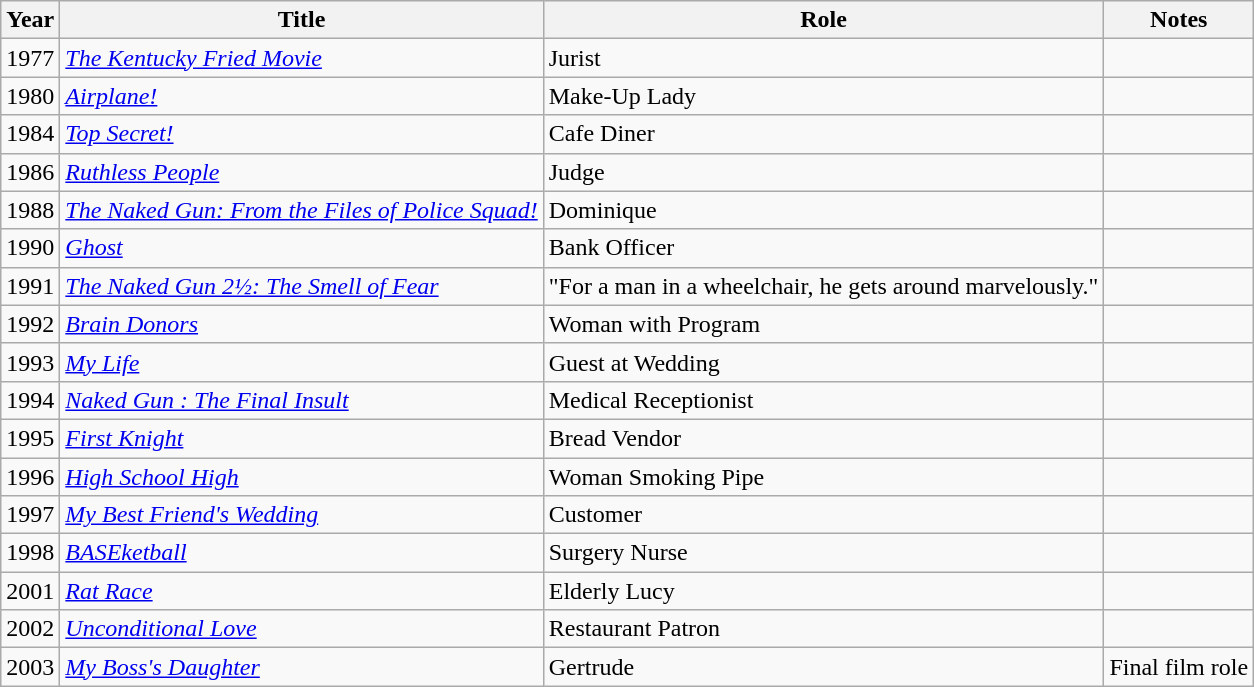<table class="wikitable sortable">
<tr>
<th>Year</th>
<th>Title</th>
<th>Role</th>
<th>Notes</th>
</tr>
<tr>
<td>1977</td>
<td><em><a href='#'>The Kentucky Fried Movie</a></em></td>
<td>Jurist</td>
<td></td>
</tr>
<tr>
<td>1980</td>
<td><em><a href='#'>Airplane!</a></em></td>
<td>Make-Up Lady</td>
<td></td>
</tr>
<tr>
<td>1984</td>
<td><em><a href='#'>Top Secret!</a></em></td>
<td>Cafe Diner</td>
<td></td>
</tr>
<tr>
<td>1986</td>
<td><em><a href='#'>Ruthless People</a></em></td>
<td>Judge</td>
<td></td>
</tr>
<tr>
<td>1988</td>
<td><em><a href='#'>The Naked Gun: From the Files of Police Squad!</a></em></td>
<td>Dominique</td>
<td></td>
</tr>
<tr>
<td>1990</td>
<td><em><a href='#'>Ghost</a></em></td>
<td>Bank Officer</td>
<td></td>
</tr>
<tr>
<td>1991</td>
<td><em><a href='#'>The Naked Gun 2½: The Smell of Fear</a></em></td>
<td>"For a man in a wheelchair, he gets around marvelously."</td>
<td></td>
</tr>
<tr>
<td>1992</td>
<td><em><a href='#'>Brain Donors</a></em></td>
<td>Woman with Program</td>
<td></td>
</tr>
<tr>
<td>1993</td>
<td><em><a href='#'>My Life</a></em></td>
<td>Guest at Wedding</td>
<td></td>
</tr>
<tr>
<td>1994</td>
<td><em><a href='#'>Naked Gun : The Final Insult</a></em></td>
<td>Medical Receptionist</td>
<td></td>
</tr>
<tr>
<td>1995</td>
<td><em><a href='#'>First Knight</a></em></td>
<td>Bread Vendor</td>
<td></td>
</tr>
<tr>
<td>1996</td>
<td><em><a href='#'>High School High</a></em></td>
<td>Woman Smoking Pipe</td>
<td></td>
</tr>
<tr>
<td>1997</td>
<td><em><a href='#'>My Best Friend's Wedding</a></em></td>
<td>Customer</td>
<td></td>
</tr>
<tr>
<td>1998</td>
<td><em><a href='#'>BASEketball</a></em></td>
<td>Surgery Nurse</td>
<td></td>
</tr>
<tr>
<td>2001</td>
<td><em><a href='#'>Rat Race</a></em></td>
<td>Elderly Lucy</td>
<td></td>
</tr>
<tr>
<td>2002</td>
<td><em><a href='#'>Unconditional Love</a></em></td>
<td>Restaurant Patron</td>
<td></td>
</tr>
<tr>
<td>2003</td>
<td><em><a href='#'>My Boss's Daughter</a></em></td>
<td>Gertrude</td>
<td>Final film role</td>
</tr>
</table>
